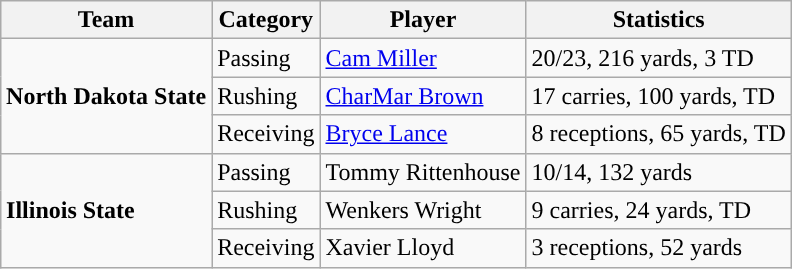<table class="wikitable" style="float: right;">
<tr>
<th>Team</th>
<th>Category</th>
<th>Player</th>
<th>Statistics</th>
</tr>
<tr>
<td rowspan=3><strong>North Dakota State</strong></td>
<td>Passing</td>
<td><a href='#'>Cam Miller</a></td>
<td>20/23, 216 yards, 3 TD</td>
</tr>
<tr>
<td>Rushing</td>
<td><a href='#'>CharMar Brown</a></td>
<td>17 carries, 100 yards, TD</td>
</tr>
<tr>
<td>Receiving</td>
<td><a href='#'>Bryce Lance</a></td>
<td>8 receptions, 65 yards, TD</td>
</tr>
<tr>
<td rowspan=3><strong>Illinois State</strong></td>
<td>Passing</td>
<td>Tommy Rittenhouse</td>
<td>10/14, 132 yards</td>
</tr>
<tr>
<td>Rushing</td>
<td>Wenkers Wright</td>
<td>9 carries, 24 yards, TD</td>
</tr>
<tr>
<td>Receiving</td>
<td>Xavier Lloyd</td>
<td>3 receptions, 52 yards</td>
</tr>
</table>
